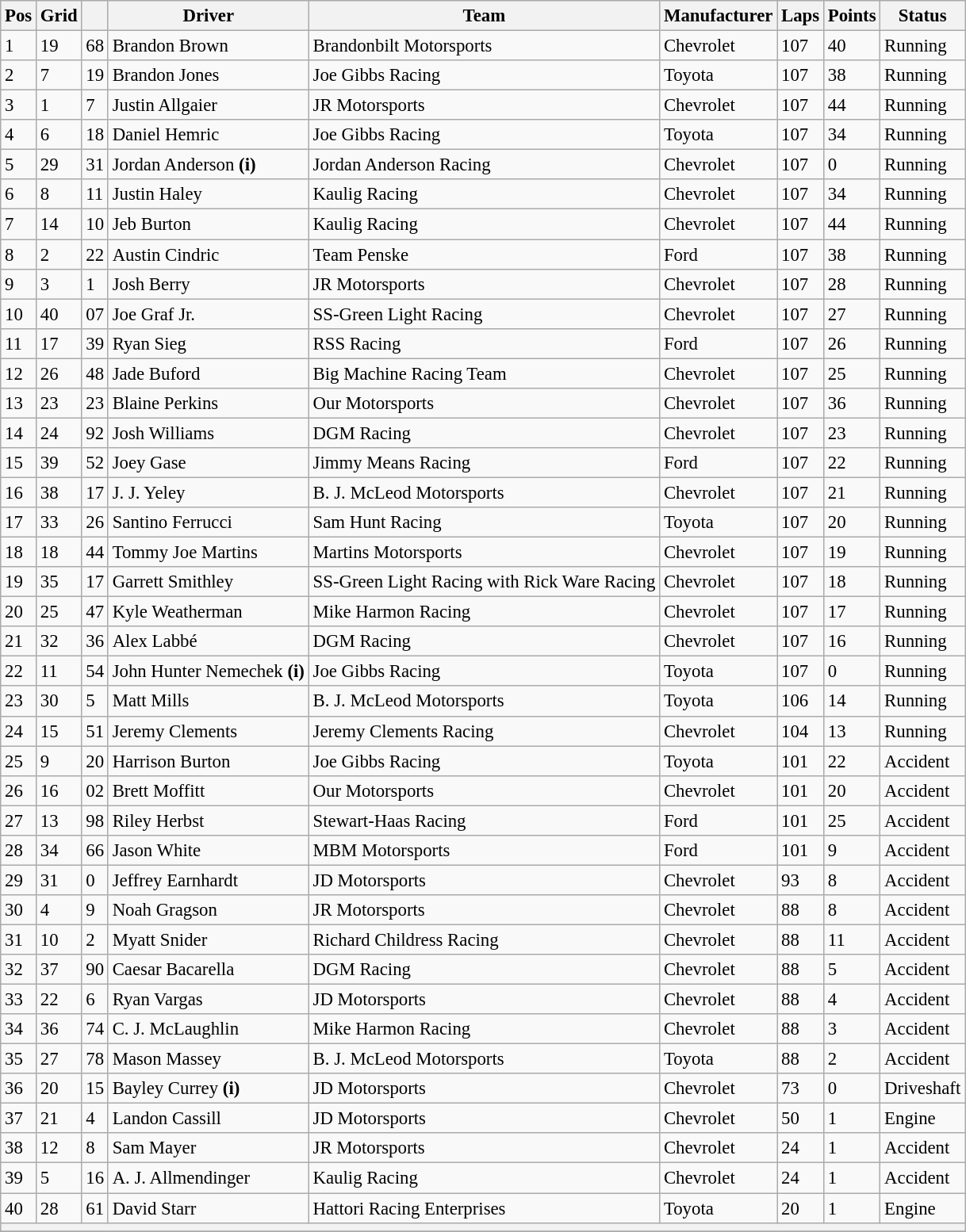<table class="wikitable" style="font-size: 95%;">
<tr>
<th>Pos</th>
<th>Grid</th>
<th></th>
<th>Driver</th>
<th>Team</th>
<th>Manufacturer</th>
<th>Laps</th>
<th>Points</th>
<th>Status</th>
</tr>
<tr>
<td>1</td>
<td>19</td>
<td>68</td>
<td>Brandon Brown</td>
<td>Brandonbilt Motorsports</td>
<td>Chevrolet</td>
<td>107</td>
<td>40</td>
<td>Running</td>
</tr>
<tr>
<td>2</td>
<td>7</td>
<td>19</td>
<td>Brandon Jones</td>
<td>Joe Gibbs Racing</td>
<td>Toyota</td>
<td>107</td>
<td>38</td>
<td>Running</td>
</tr>
<tr>
<td>3</td>
<td>1</td>
<td>7</td>
<td>Justin Allgaier</td>
<td>JR Motorsports</td>
<td>Chevrolet</td>
<td>107</td>
<td>44</td>
<td>Running</td>
</tr>
<tr>
<td>4</td>
<td>6</td>
<td>18</td>
<td>Daniel Hemric</td>
<td>Joe Gibbs Racing</td>
<td>Toyota</td>
<td>107</td>
<td>34</td>
<td>Running</td>
</tr>
<tr>
<td>5</td>
<td>29</td>
<td>31</td>
<td>Jordan Anderson <strong>(i)</strong></td>
<td>Jordan Anderson Racing</td>
<td>Chevrolet</td>
<td>107</td>
<td>0</td>
<td>Running</td>
</tr>
<tr>
<td>6</td>
<td>8</td>
<td>11</td>
<td>Justin Haley</td>
<td>Kaulig Racing</td>
<td>Chevrolet</td>
<td>107</td>
<td>34</td>
<td>Running</td>
</tr>
<tr>
<td>7</td>
<td>14</td>
<td>10</td>
<td>Jeb Burton</td>
<td>Kaulig Racing</td>
<td>Chevrolet</td>
<td>107</td>
<td>44</td>
<td>Running</td>
</tr>
<tr>
<td>8</td>
<td>2</td>
<td>22</td>
<td>Austin Cindric</td>
<td>Team Penske</td>
<td>Ford</td>
<td>107</td>
<td>38</td>
<td>Running</td>
</tr>
<tr>
<td>9</td>
<td>3</td>
<td>1</td>
<td>Josh Berry</td>
<td>JR Motorsports</td>
<td>Chevrolet</td>
<td>107</td>
<td>28</td>
<td>Running</td>
</tr>
<tr>
<td>10</td>
<td>40</td>
<td>07</td>
<td>Joe Graf Jr.</td>
<td>SS-Green Light Racing</td>
<td>Chevrolet</td>
<td>107</td>
<td>27</td>
<td>Running</td>
</tr>
<tr>
<td>11</td>
<td>17</td>
<td>39</td>
<td>Ryan Sieg</td>
<td>RSS Racing</td>
<td>Ford</td>
<td>107</td>
<td>26</td>
<td>Running</td>
</tr>
<tr>
<td>12</td>
<td>26</td>
<td>48</td>
<td>Jade Buford</td>
<td>Big Machine Racing Team</td>
<td>Chevrolet</td>
<td>107</td>
<td>25</td>
<td>Running</td>
</tr>
<tr>
<td>13</td>
<td>23</td>
<td>23</td>
<td>Blaine Perkins</td>
<td>Our Motorsports</td>
<td>Chevrolet</td>
<td>107</td>
<td>36</td>
<td>Running</td>
</tr>
<tr>
<td>14</td>
<td>24</td>
<td>92</td>
<td>Josh Williams</td>
<td>DGM Racing</td>
<td>Chevrolet</td>
<td>107</td>
<td>23</td>
<td>Running</td>
</tr>
<tr>
<td>15</td>
<td>39</td>
<td>52</td>
<td>Joey Gase</td>
<td>Jimmy Means Racing</td>
<td>Ford</td>
<td>107</td>
<td>22</td>
<td>Running</td>
</tr>
<tr>
<td>16</td>
<td>38</td>
<td>17</td>
<td>J. J. Yeley</td>
<td>B. J. McLeod Motorsports</td>
<td>Chevrolet</td>
<td>107</td>
<td>21</td>
<td>Running</td>
</tr>
<tr>
<td>17</td>
<td>33</td>
<td>26</td>
<td>Santino Ferrucci</td>
<td>Sam Hunt Racing</td>
<td>Toyota</td>
<td>107</td>
<td>20</td>
<td>Running</td>
</tr>
<tr>
<td>18</td>
<td>18</td>
<td>44</td>
<td>Tommy Joe Martins</td>
<td>Martins Motorsports</td>
<td>Chevrolet</td>
<td>107</td>
<td>19</td>
<td>Running</td>
</tr>
<tr>
<td>19</td>
<td>35</td>
<td>17</td>
<td>Garrett Smithley</td>
<td>SS-Green Light Racing with Rick Ware Racing</td>
<td>Chevrolet</td>
<td>107</td>
<td>18</td>
<td>Running</td>
</tr>
<tr>
<td>20</td>
<td>25</td>
<td>47</td>
<td>Kyle Weatherman</td>
<td>Mike Harmon Racing</td>
<td>Chevrolet</td>
<td>107</td>
<td>17</td>
<td>Running</td>
</tr>
<tr>
<td>21</td>
<td>32</td>
<td>36</td>
<td>Alex Labbé</td>
<td>DGM Racing</td>
<td>Chevrolet</td>
<td>107</td>
<td>16</td>
<td>Running</td>
</tr>
<tr>
<td>22</td>
<td>11</td>
<td>54</td>
<td>John Hunter Nemechek <strong>(i)</strong></td>
<td>Joe Gibbs Racing</td>
<td>Toyota</td>
<td>107</td>
<td>0</td>
<td>Running</td>
</tr>
<tr>
<td>23</td>
<td>30</td>
<td>5</td>
<td>Matt Mills</td>
<td>B. J. McLeod Motorsports</td>
<td>Toyota</td>
<td>106</td>
<td>14</td>
<td>Running</td>
</tr>
<tr>
<td>24</td>
<td>15</td>
<td>51</td>
<td>Jeremy Clements</td>
<td>Jeremy Clements Racing</td>
<td>Chevrolet</td>
<td>104</td>
<td>13</td>
<td>Running</td>
</tr>
<tr>
<td>25</td>
<td>9</td>
<td>20</td>
<td>Harrison Burton</td>
<td>Joe Gibbs Racing</td>
<td>Toyota</td>
<td>101</td>
<td>22</td>
<td>Accident</td>
</tr>
<tr>
<td>26</td>
<td>16</td>
<td>02</td>
<td>Brett Moffitt</td>
<td>Our Motorsports</td>
<td>Chevrolet</td>
<td>101</td>
<td>20</td>
<td>Accident</td>
</tr>
<tr>
<td>27</td>
<td>13</td>
<td>98</td>
<td>Riley Herbst</td>
<td>Stewart-Haas Racing</td>
<td>Ford</td>
<td>101</td>
<td>25</td>
<td>Accident</td>
</tr>
<tr>
<td>28</td>
<td>34</td>
<td>66</td>
<td>Jason White</td>
<td>MBM Motorsports</td>
<td>Ford</td>
<td>101</td>
<td>9</td>
<td>Accident</td>
</tr>
<tr>
<td>29</td>
<td>31</td>
<td>0</td>
<td>Jeffrey Earnhardt</td>
<td>JD Motorsports</td>
<td>Chevrolet</td>
<td>93</td>
<td>8</td>
<td>Accident</td>
</tr>
<tr>
<td>30</td>
<td>4</td>
<td>9</td>
<td>Noah Gragson</td>
<td>JR Motorsports</td>
<td>Chevrolet</td>
<td>88</td>
<td>8</td>
<td>Accident</td>
</tr>
<tr>
<td>31</td>
<td>10</td>
<td>2</td>
<td>Myatt Snider</td>
<td>Richard Childress Racing</td>
<td>Chevrolet</td>
<td>88</td>
<td>11</td>
<td>Accident</td>
</tr>
<tr>
<td>32</td>
<td>37</td>
<td>90</td>
<td>Caesar Bacarella</td>
<td>DGM Racing</td>
<td>Chevrolet</td>
<td>88</td>
<td>5</td>
<td>Accident</td>
</tr>
<tr>
<td>33</td>
<td>22</td>
<td>6</td>
<td>Ryan Vargas</td>
<td>JD Motorsports</td>
<td>Chevrolet</td>
<td>88</td>
<td>4</td>
<td>Accident</td>
</tr>
<tr>
<td>34</td>
<td>36</td>
<td>74</td>
<td>C. J. McLaughlin</td>
<td>Mike Harmon Racing</td>
<td>Chevrolet</td>
<td>88</td>
<td>3</td>
<td>Accident</td>
</tr>
<tr>
<td>35</td>
<td>27</td>
<td>78</td>
<td>Mason Massey</td>
<td>B. J. McLeod Motorsports</td>
<td>Toyota</td>
<td>88</td>
<td>2</td>
<td>Accident</td>
</tr>
<tr>
<td>36</td>
<td>20</td>
<td>15</td>
<td>Bayley Currey <strong>(i)</strong></td>
<td>JD Motorsports</td>
<td>Chevrolet</td>
<td>73</td>
<td>0</td>
<td>Driveshaft</td>
</tr>
<tr>
<td>37</td>
<td>21</td>
<td>4</td>
<td>Landon Cassill</td>
<td>JD Motorsports</td>
<td>Chevrolet</td>
<td>50</td>
<td>1</td>
<td>Engine</td>
</tr>
<tr>
<td>38</td>
<td>12</td>
<td>8</td>
<td>Sam Mayer</td>
<td>JR Motorsports</td>
<td>Chevrolet</td>
<td>24</td>
<td>1</td>
<td>Accident</td>
</tr>
<tr>
<td>39</td>
<td>5</td>
<td>16</td>
<td>A. J. Allmendinger</td>
<td>Kaulig Racing</td>
<td>Chevrolet</td>
<td>24</td>
<td>1</td>
<td>Accident</td>
</tr>
<tr>
<td>40</td>
<td>28</td>
<td>61</td>
<td>David Starr</td>
<td>Hattori Racing Enterprises</td>
<td>Toyota</td>
<td>20</td>
<td>1</td>
<td>Engine</td>
</tr>
<tr>
<th colspan="9"></th>
</tr>
<tr>
</tr>
</table>
